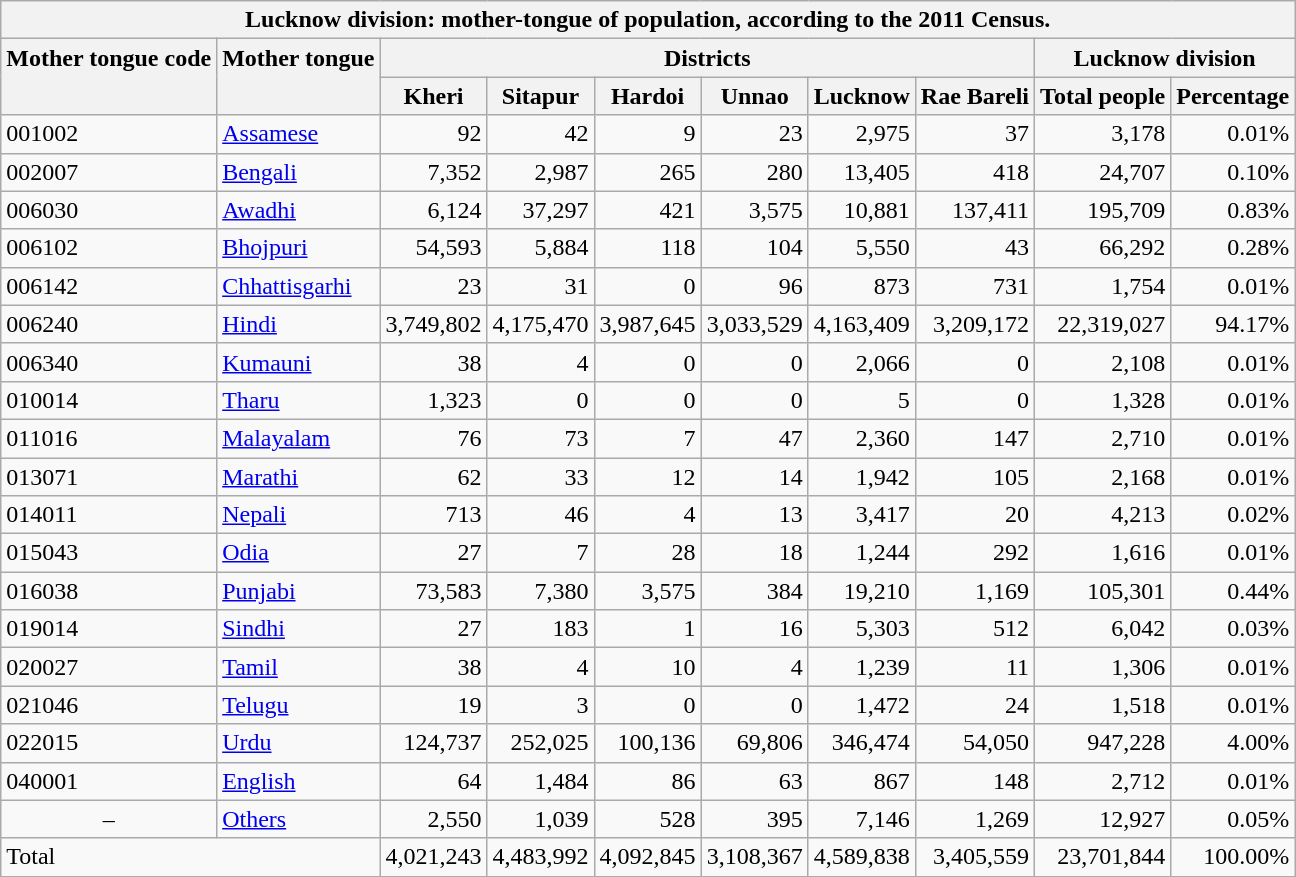<table class="wikitable sortable mw-collapsible mw-collapsed">
<tr style="vertical-align:top;">
<th colspan=10>Lucknow division: mother-tongue of population, according to the 2011 Census.</th>
</tr>
<tr style="vertical-align:top;">
<th rowspan=2>Mother tongue code</th>
<th rowspan=2>Mother tongue</th>
<th colspan=6>Districts</th>
<th colspan=2>Lucknow division</th>
</tr>
<tr style="vertical-align:top;">
<th>Kheri</th>
<th>Sitapur</th>
<th>Hardoi</th>
<th>Unnao</th>
<th>Lucknow</th>
<th>Rae Bareli</th>
<th>Total people</th>
<th>Percentage</th>
</tr>
<tr style="vertical-align:top;">
<td>001002</td>
<td><a href='#'>Assamese</a></td>
<td style="text-align:right;">92</td>
<td style="text-align:right;">42</td>
<td style="text-align:right;">9</td>
<td style="text-align:right;">23</td>
<td style="text-align:right;">2,975</td>
<td style="text-align:right;">37</td>
<td style="text-align:right;">3,178</td>
<td style="text-align:right;">0.01%</td>
</tr>
<tr style="vertical-align:top;">
<td>002007</td>
<td><a href='#'>Bengali</a></td>
<td style="text-align:right;">7,352</td>
<td style="text-align:right;">2,987</td>
<td style="text-align:right;">265</td>
<td style="text-align:right;">280</td>
<td style="text-align:right;">13,405</td>
<td style="text-align:right;">418</td>
<td style="text-align:right;">24,707</td>
<td style="text-align:right;">0.10%</td>
</tr>
<tr style="vertical-align:top;">
<td>006030</td>
<td><a href='#'>Awadhi</a></td>
<td style="text-align:right;">6,124</td>
<td style="text-align:right;">37,297</td>
<td style="text-align:right;">421</td>
<td style="text-align:right;">3,575</td>
<td style="text-align:right;">10,881</td>
<td style="text-align:right;">137,411</td>
<td style="text-align:right;">195,709</td>
<td style="text-align:right;">0.83%</td>
</tr>
<tr style="vertical-align:top;">
<td>006102</td>
<td><a href='#'>Bhojpuri</a></td>
<td style="text-align:right;">54,593</td>
<td style="text-align:right;">5,884</td>
<td style="text-align:right;">118</td>
<td style="text-align:right;">104</td>
<td style="text-align:right;">5,550</td>
<td style="text-align:right;">43</td>
<td style="text-align:right;">66,292</td>
<td style="text-align:right;">0.28%</td>
</tr>
<tr style="vertical-align:top;">
<td>006142</td>
<td><a href='#'>Chhattisgarhi</a></td>
<td style="text-align:right;">23</td>
<td style="text-align:right;">31</td>
<td style="text-align:right;">0</td>
<td style="text-align:right;">96</td>
<td style="text-align:right;">873</td>
<td style="text-align:right;">731</td>
<td style="text-align:right;">1,754</td>
<td style="text-align:right;">0.01%</td>
</tr>
<tr style="vertical-align:top;">
<td>006240</td>
<td><a href='#'>Hindi</a></td>
<td style="text-align:right;">3,749,802</td>
<td style="text-align:right;">4,175,470</td>
<td style="text-align:right;">3,987,645</td>
<td style="text-align:right;">3,033,529</td>
<td style="text-align:right;">4,163,409</td>
<td style="text-align:right;">3,209,172</td>
<td style="text-align:right;">22,319,027</td>
<td style="text-align:right;">94.17%</td>
</tr>
<tr style="vertical-align:top;">
<td>006340</td>
<td><a href='#'>Kumauni</a></td>
<td style="text-align:right;">38</td>
<td style="text-align:right;">4</td>
<td style="text-align:right;">0</td>
<td style="text-align:right;">0</td>
<td style="text-align:right;">2,066</td>
<td style="text-align:right;">0</td>
<td style="text-align:right;">2,108</td>
<td style="text-align:right;">0.01%</td>
</tr>
<tr style="vertical-align:top;">
<td>010014</td>
<td><a href='#'>Tharu</a></td>
<td style="text-align:right;">1,323</td>
<td style="text-align:right;">0</td>
<td style="text-align:right;">0</td>
<td style="text-align:right;">0</td>
<td style="text-align:right;">5</td>
<td style="text-align:right;">0</td>
<td style="text-align:right;">1,328</td>
<td style="text-align:right;">0.01%</td>
</tr>
<tr style="vertical-align:top;">
<td>011016</td>
<td><a href='#'>Malayalam</a></td>
<td style="text-align:right;">76</td>
<td style="text-align:right;">73</td>
<td style="text-align:right;">7</td>
<td style="text-align:right;">47</td>
<td style="text-align:right;">2,360</td>
<td style="text-align:right;">147</td>
<td style="text-align:right;">2,710</td>
<td style="text-align:right;">0.01%</td>
</tr>
<tr style="vertical-align:top;">
<td>013071</td>
<td><a href='#'>Marathi</a></td>
<td style="text-align:right;">62</td>
<td style="text-align:right;">33</td>
<td style="text-align:right;">12</td>
<td style="text-align:right;">14</td>
<td style="text-align:right;">1,942</td>
<td style="text-align:right;">105</td>
<td style="text-align:right;">2,168</td>
<td style="text-align:right;">0.01%</td>
</tr>
<tr style="vertical-align:top;">
<td>014011</td>
<td><a href='#'>Nepali</a></td>
<td style="text-align:right;">713</td>
<td style="text-align:right;">46</td>
<td style="text-align:right;">4</td>
<td style="text-align:right;">13</td>
<td style="text-align:right;">3,417</td>
<td style="text-align:right;">20</td>
<td style="text-align:right;">4,213</td>
<td style="text-align:right;">0.02%</td>
</tr>
<tr style="vertical-align:top;">
<td>015043</td>
<td><a href='#'>Odia</a></td>
<td style="text-align:right;">27</td>
<td style="text-align:right;">7</td>
<td style="text-align:right;">28</td>
<td style="text-align:right;">18</td>
<td style="text-align:right;">1,244</td>
<td style="text-align:right;">292</td>
<td style="text-align:right;">1,616</td>
<td style="text-align:right;">0.01%</td>
</tr>
<tr style="vertical-align:top;">
<td>016038</td>
<td><a href='#'>Punjabi</a></td>
<td style="text-align:right;">73,583</td>
<td style="text-align:right;">7,380</td>
<td style="text-align:right;">3,575</td>
<td style="text-align:right;">384</td>
<td style="text-align:right;">19,210</td>
<td style="text-align:right;">1,169</td>
<td style="text-align:right;">105,301</td>
<td style="text-align:right;">0.44%</td>
</tr>
<tr style="vertical-align:top;">
<td>019014</td>
<td><a href='#'>Sindhi</a></td>
<td style="text-align:right;">27</td>
<td style="text-align:right;">183</td>
<td style="text-align:right;">1</td>
<td style="text-align:right;">16</td>
<td style="text-align:right;">5,303</td>
<td style="text-align:right;">512</td>
<td style="text-align:right;">6,042</td>
<td style="text-align:right;">0.03%</td>
</tr>
<tr style="vertical-align:top;">
<td>020027</td>
<td><a href='#'>Tamil</a></td>
<td style="text-align:right;">38</td>
<td style="text-align:right;">4</td>
<td style="text-align:right;">10</td>
<td style="text-align:right;">4</td>
<td style="text-align:right;">1,239</td>
<td style="text-align:right;">11</td>
<td style="text-align:right;">1,306</td>
<td style="text-align:right;">0.01%</td>
</tr>
<tr style="vertical-align:top;">
<td>021046</td>
<td><a href='#'>Telugu</a></td>
<td style="text-align:right;">19</td>
<td style="text-align:right;">3</td>
<td style="text-align:right;">0</td>
<td style="text-align:right;">0</td>
<td style="text-align:right;">1,472</td>
<td style="text-align:right;">24</td>
<td style="text-align:right;">1,518</td>
<td style="text-align:right;">0.01%</td>
</tr>
<tr style="vertical-align:top;">
<td>022015</td>
<td><a href='#'>Urdu</a></td>
<td style="text-align:right;">124,737</td>
<td style="text-align:right;">252,025</td>
<td style="text-align:right;">100,136</td>
<td style="text-align:right;">69,806</td>
<td style="text-align:right;">346,474</td>
<td style="text-align:right;">54,050</td>
<td style="text-align:right;">947,228</td>
<td style="text-align:right;">4.00%</td>
</tr>
<tr style="vertical-align:top;">
<td>040001</td>
<td><a href='#'>English</a></td>
<td style="text-align:right;">64</td>
<td style="text-align:right;">1,484</td>
<td style="text-align:right;">86</td>
<td style="text-align:right;">63</td>
<td style="text-align:right;">867</td>
<td style="text-align:right;">148</td>
<td style="text-align:right;">2,712</td>
<td style="text-align:right;">0.01%</td>
</tr>
<tr style="vertical-align:top;">
<td style="text-align:center;">–</td>
<td><a href='#'>Others</a></td>
<td style="text-align:right;">2,550</td>
<td style="text-align:right;">1,039</td>
<td style="text-align:right;">528</td>
<td style="text-align:right;">395</td>
<td style="text-align:right;">7,146</td>
<td style="text-align:right;">1,269</td>
<td style="text-align:right;">12,927</td>
<td style="text-align:right;">0.05%</td>
</tr>
<tr valign=top class="sortbottom">
<td colspan=2>Total</td>
<td style="text-align:right;">4,021,243</td>
<td style="text-align:right;">4,483,992</td>
<td style="text-align:right;">4,092,845</td>
<td style="text-align:right;">3,108,367</td>
<td style="text-align:right;">4,589,838</td>
<td style="text-align:right;">3,405,559</td>
<td style="text-align:right;">23,701,844</td>
<td style="text-align:right;">100.00%</td>
</tr>
<tr>
</tr>
</table>
